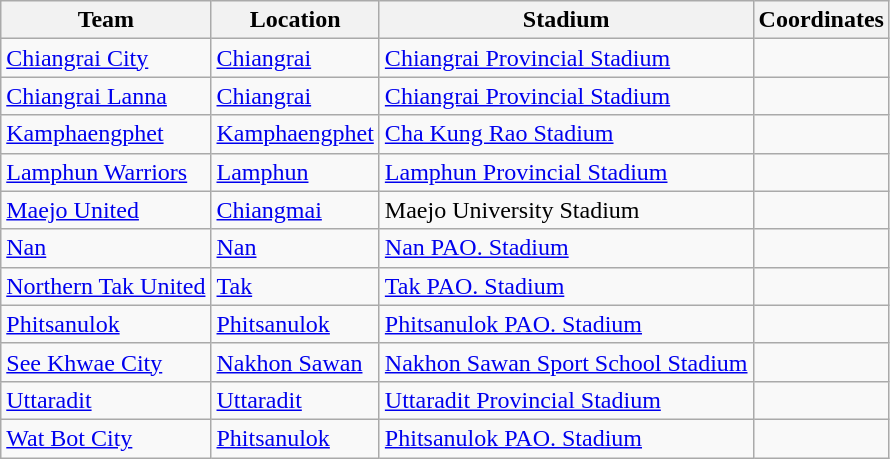<table class="wikitable sortable">
<tr>
<th>Team</th>
<th>Location</th>
<th>Stadium</th>
<th>Coordinates</th>
</tr>
<tr>
<td><a href='#'>Chiangrai City</a></td>
<td><a href='#'>Chiangrai</a> </td>
<td><a href='#'>Chiangrai Provincial Stadium</a></td>
<td></td>
</tr>
<tr>
<td><a href='#'>Chiangrai Lanna</a></td>
<td><a href='#'>Chiangrai</a> </td>
<td><a href='#'>Chiangrai Provincial Stadium</a></td>
<td></td>
</tr>
<tr>
<td><a href='#'>Kamphaengphet</a></td>
<td><a href='#'>Kamphaengphet</a> </td>
<td><a href='#'>Cha Kung Rao Stadium</a></td>
<td></td>
</tr>
<tr>
<td><a href='#'>Lamphun Warriors</a></td>
<td><a href='#'>Lamphun</a> </td>
<td><a href='#'>Lamphun Provincial Stadium</a></td>
<td></td>
</tr>
<tr>
<td><a href='#'>Maejo United</a></td>
<td><a href='#'>Chiangmai</a> </td>
<td>Maejo University Stadium</td>
<td></td>
</tr>
<tr>
<td><a href='#'>Nan</a></td>
<td><a href='#'>Nan</a> </td>
<td><a href='#'>Nan PAO. Stadium</a></td>
<td></td>
</tr>
<tr>
<td><a href='#'>Northern Tak United</a></td>
<td><a href='#'>Tak</a> </td>
<td><a href='#'>Tak PAO. Stadium</a></td>
<td></td>
</tr>
<tr>
<td><a href='#'>Phitsanulok</a></td>
<td><a href='#'>Phitsanulok</a> </td>
<td><a href='#'>Phitsanulok PAO. Stadium</a></td>
<td></td>
</tr>
<tr>
<td><a href='#'>See Khwae City</a></td>
<td><a href='#'>Nakhon Sawan</a> </td>
<td><a href='#'>Nakhon Sawan Sport School Stadium</a></td>
<td></td>
</tr>
<tr>
<td><a href='#'>Uttaradit</a></td>
<td><a href='#'>Uttaradit</a> </td>
<td><a href='#'>Uttaradit Provincial Stadium</a></td>
<td></td>
</tr>
<tr>
<td><a href='#'>Wat Bot City</a></td>
<td><a href='#'>Phitsanulok</a> </td>
<td><a href='#'>Phitsanulok PAO. Stadium</a></td>
<td></td>
</tr>
</table>
